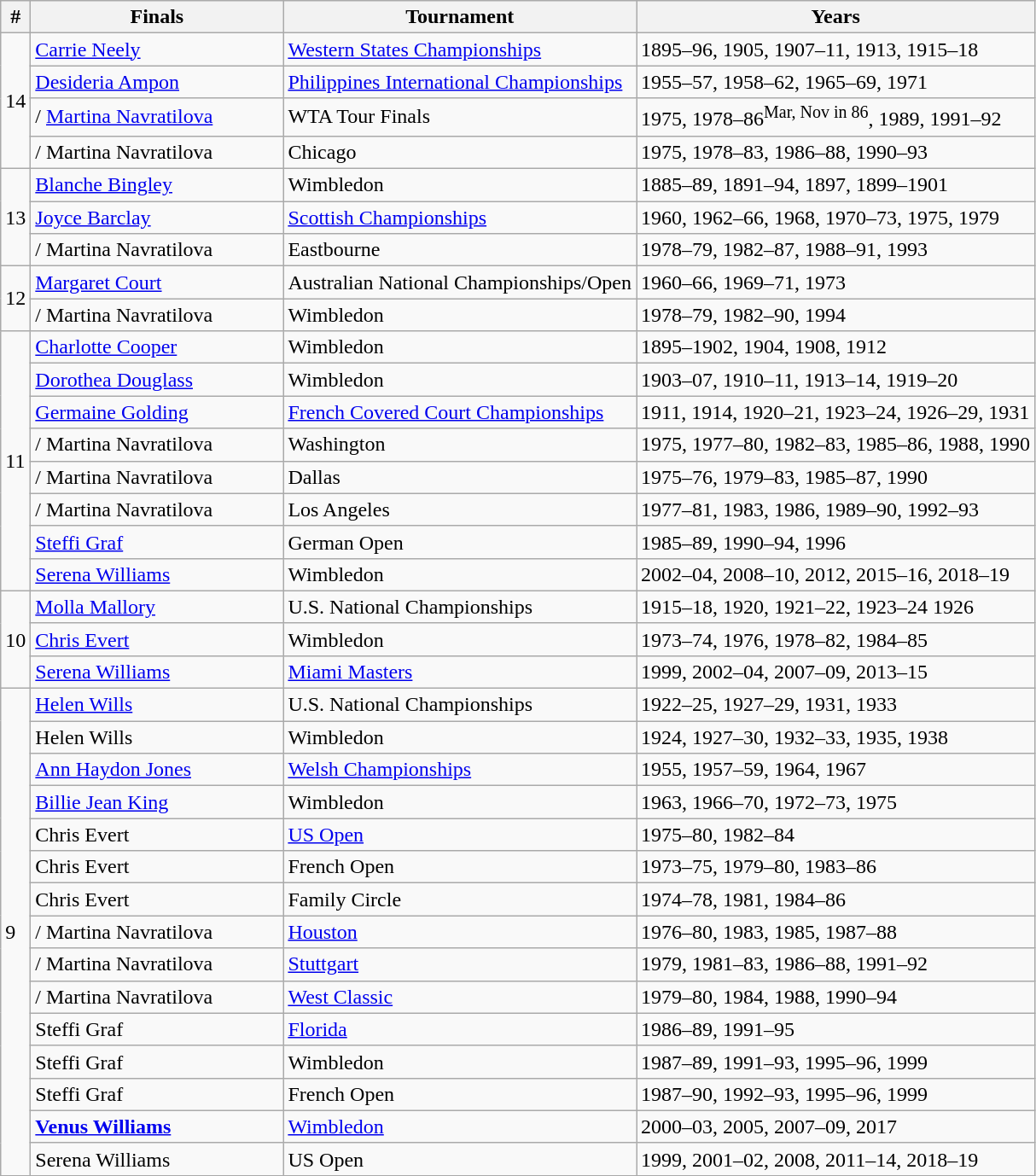<table class=wikitable>
<tr>
<th>#</th>
<th width="190">Finals</th>
<th>Tournament</th>
<th>Years</th>
</tr>
<tr>
<td rowspan=4>14</td>
<td> <a href='#'>Carrie Neely</a></td>
<td><a href='#'>Western States Championships</a></td>
<td>1895–96, 1905, 1907–11, 1913, 1915–18</td>
</tr>
<tr>
<td> <a href='#'>Desideria Ampon</a></td>
<td><a href='#'>Philippines International Championships</a></td>
<td>1955–57, 1958–62, 1965–69, 1971</td>
</tr>
<tr>
<td>/ <a href='#'>Martina Navratilova</a></td>
<td>WTA Tour Finals</td>
<td>1975, 1978–86<sup>Mar, Nov in 86</sup>, 1989, 1991–92</td>
</tr>
<tr>
<td>/ Martina Navratilova</td>
<td>Chicago</td>
<td>1975, 1978–83, 1986–88, 1990–93</td>
</tr>
<tr>
<td rowspan=3>13</td>
<td> <a href='#'>Blanche Bingley</a></td>
<td>Wimbledon</td>
<td>1885–89, 1891–94, 1897, 1899–1901</td>
</tr>
<tr>
<td> <a href='#'>Joyce Barclay</a></td>
<td><a href='#'>Scottish Championships</a></td>
<td>1960, 1962–66, 1968, 1970–73, 1975, 1979</td>
</tr>
<tr>
<td>/ Martina Navratilova</td>
<td>Eastbourne</td>
<td>1978–79, 1982–87, 1988–91, 1993</td>
</tr>
<tr>
<td rowspan=2>12</td>
<td> <a href='#'>Margaret Court</a></td>
<td Australian Open>Australian National Championships/Open</td>
<td>1960–66, 1969–71, 1973</td>
</tr>
<tr>
<td>/ Martina Navratilova</td>
<td>Wimbledon</td>
<td>1978–79, 1982–90, 1994</td>
</tr>
<tr>
<td rowspan=8>11</td>
<td> <a href='#'>Charlotte Cooper</a></td>
<td>Wimbledon</td>
<td>1895–1902, 1904, 1908, 1912</td>
</tr>
<tr>
<td> <a href='#'>Dorothea Douglass</a></td>
<td>Wimbledon</td>
<td>1903–07, 1910–11, 1913–14, 1919–20</td>
</tr>
<tr>
<td> <a href='#'>Germaine Golding</a></td>
<td><a href='#'>French Covered Court Championships</a></td>
<td>1911, 1914, 1920–21, 1923–24, 1926–29, 1931</td>
</tr>
<tr>
<td>/ Martina Navratilova</td>
<td>Washington</td>
<td>1975, 1977–80, 1982–83, 1985–86, 1988, 1990</td>
</tr>
<tr>
<td>/ Martina Navratilova</td>
<td>Dallas</td>
<td>1975–76, 1979–83, 1985–87, 1990</td>
</tr>
<tr>
<td>/ Martina Navratilova</td>
<td>Los Angeles</td>
<td>1977–81, 1983, 1986, 1989–90, 1992–93</td>
</tr>
<tr>
<td> <a href='#'>Steffi Graf</a></td>
<td>German Open</td>
<td>1985–89, 1990–94, 1996</td>
</tr>
<tr>
<td> <a href='#'>Serena Williams</a></td>
<td The Championships, Wimbledon>Wimbledon</td>
<td>2002–04, 2008–10, 2012, 2015–16, 2018–19</td>
</tr>
<tr>
<td rowspan=3>10</td>
<td> <a href='#'>Molla Mallory</a></td>
<td>U.S. National Championships</td>
<td>1915–18, 1920, 1921–22, 1923–24 1926</td>
</tr>
<tr>
<td> <a href='#'>Chris Evert</a></td>
<td>Wimbledon</td>
<td>1973–74, 1976, 1978–82, 1984–85</td>
</tr>
<tr>
<td> <a href='#'>Serena Williams</a></td>
<td><a href='#'>Miami Masters</a></td>
<td>1999, 2002–04, 2007–09, 2013–15</td>
</tr>
<tr>
<td rowspan=15>9</td>
<td> <a href='#'>Helen Wills</a></td>
<td>U.S. National Championships</td>
<td>1922–25, 1927–29, 1931, 1933</td>
</tr>
<tr>
<td> Helen Wills</td>
<td>Wimbledon</td>
<td>1924, 1927–30, 1932–33, 1935, 1938</td>
</tr>
<tr>
<td> <a href='#'>Ann Haydon Jones</a></td>
<td><a href='#'> Welsh Championships</a></td>
<td>1955, 1957–59, 1964, 1967</td>
</tr>
<tr>
<td> <a href='#'>Billie Jean King</a></td>
<td>Wimbledon</td>
<td>1963, 1966–70, 1972–73, 1975</td>
</tr>
<tr>
<td> Chris Evert</td>
<td><a href='#'>US Open</a></td>
<td>1975–80, 1982–84</td>
</tr>
<tr>
<td> Chris Evert</td>
<td>French Open</td>
<td>1973–75, 1979–80, 1983–86</td>
</tr>
<tr>
<td> Chris Evert</td>
<td>Family Circle</td>
<td>1974–78, 1981, 1984–86</td>
</tr>
<tr>
<td>/ Martina Navratilova</td>
<td><a href='#'>Houston</a></td>
<td>1976–80, 1983, 1985, 1987–88</td>
</tr>
<tr>
<td>/ Martina Navratilova</td>
<td><a href='#'>Stuttgart</a></td>
<td>1979, 1981–83, 1986–88, 1991–92</td>
</tr>
<tr>
<td>/ Martina Navratilova</td>
<td><a href='#'>West Classic</a></td>
<td>1979–80, 1984, 1988, 1990–94</td>
</tr>
<tr>
<td> Steffi Graf</td>
<td><a href='#'>Florida</a></td>
<td>1986–89, 1991–95</td>
</tr>
<tr>
<td> Steffi Graf</td>
<td>Wimbledon</td>
<td>1987–89, 1991–93, 1995–96, 1999</td>
</tr>
<tr>
<td> Steffi Graf</td>
<td>French Open</td>
<td>1987–90, 1992–93, 1995–96, 1999</td>
</tr>
<tr>
<td> <strong><a href='#'>Venus Williams</a> </strong></td>
<td><a href='#'>Wimbledon</a></td>
<td>2000–03, 2005, 2007–09, 2017</td>
</tr>
<tr>
<td> Serena Williams</td>
<td>US Open</td>
<td>1999, 2001–02, 2008, 2011–14, 2018–19</td>
</tr>
</table>
